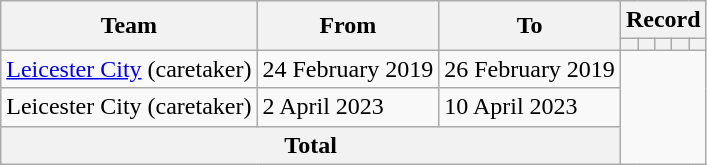<table class="wikitable" style="text-align: center">
<tr>
<th rowspan=2>Team</th>
<th rowspan=2>From</th>
<th rowspan=2>To</th>
<th colspan=5>Record</th>
</tr>
<tr>
<th></th>
<th></th>
<th></th>
<th></th>
<th></th>
</tr>
<tr>
<td align=left><a href='#'>Leicester City</a> (caretaker)</td>
<td align=left>24 February 2019</td>
<td align=left>26 February 2019<br></td>
</tr>
<tr>
<td align=left>Leicester City (caretaker)</td>
<td align=left>2 April 2023</td>
<td align=left>10 April 2023<br></td>
</tr>
<tr>
<th colspan=3>Total<br></th>
</tr>
</table>
